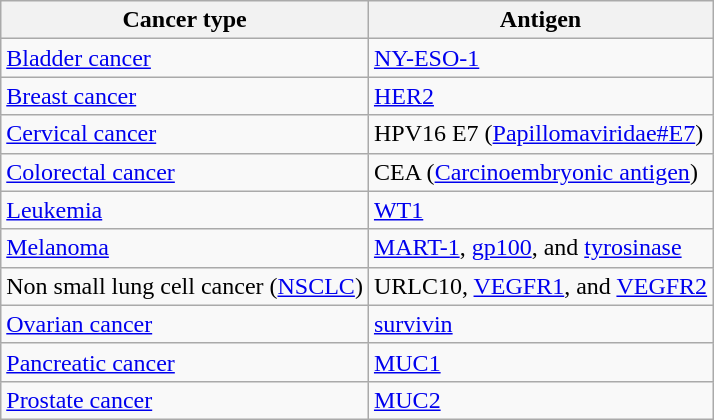<table class="wikitable">
<tr>
<th>Cancer type</th>
<th>Antigen</th>
</tr>
<tr>
<td><a href='#'>Bladder cancer</a></td>
<td><a href='#'>NY-ESO-1</a></td>
</tr>
<tr>
<td><a href='#'>Breast cancer</a></td>
<td><a href='#'>HER2</a></td>
</tr>
<tr>
<td><a href='#'>Cervical cancer</a></td>
<td>HPV16 E7 (<a href='#'>Papillomaviridae#E7</a>)</td>
</tr>
<tr>
<td><a href='#'>Colorectal cancer</a></td>
<td>CEA (<a href='#'>Carcinoembryonic antigen</a>)</td>
</tr>
<tr>
<td><a href='#'>Leukemia</a></td>
<td><a href='#'>WT1</a></td>
</tr>
<tr>
<td><a href='#'>Melanoma</a></td>
<td><a href='#'>MART-1</a>, <a href='#'>gp100</a>, and <a href='#'>tyrosinase</a></td>
</tr>
<tr>
<td>Non small lung cell cancer (<a href='#'>NSCLC</a>)</td>
<td>URLC10, <a href='#'>VEGFR1</a>, and <a href='#'>VEGFR2</a></td>
</tr>
<tr>
<td><a href='#'>Ovarian cancer</a></td>
<td><a href='#'>survivin</a></td>
</tr>
<tr>
<td><a href='#'>Pancreatic cancer</a></td>
<td><a href='#'>MUC1</a></td>
</tr>
<tr>
<td><a href='#'>Prostate cancer</a></td>
<td><a href='#'>MUC2</a></td>
</tr>
</table>
